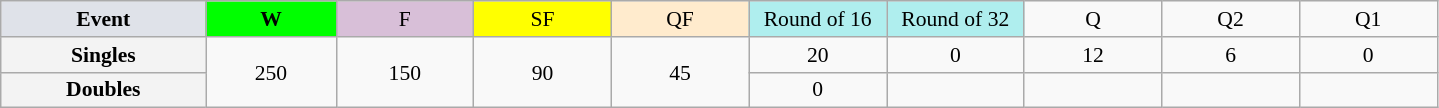<table class=wikitable style=font-size:90%;text-align:center>
<tr>
<td style="width:130px; background:#dfe2e9;"><strong>Event</strong></td>
<td style="width:80px; background:lime;"><strong>W</strong></td>
<td style="width:85px; background:thistle;">F</td>
<td style="width:85px; background:#ff0;">SF</td>
<td style="width:85px; background:#ffebcd;">QF</td>
<td style="width:85px; background:#afeeee;">Round of 16</td>
<td style="width:85px; background:#afeeee;">Round of 32</td>
<td width=85>Q</td>
<td width=85>Q2</td>
<td width=85>Q1</td>
</tr>
<tr>
<th style="background:#f3f3f3;">Singles</th>
<td rowspan=2>250</td>
<td rowspan=2>150</td>
<td rowspan=2>90</td>
<td rowspan=2>45</td>
<td>20</td>
<td>0</td>
<td>12</td>
<td>6</td>
<td>0</td>
</tr>
<tr>
<th style="background:#f3f3f3;">Doubles</th>
<td>0</td>
<td></td>
<td></td>
<td></td>
<td></td>
</tr>
</table>
